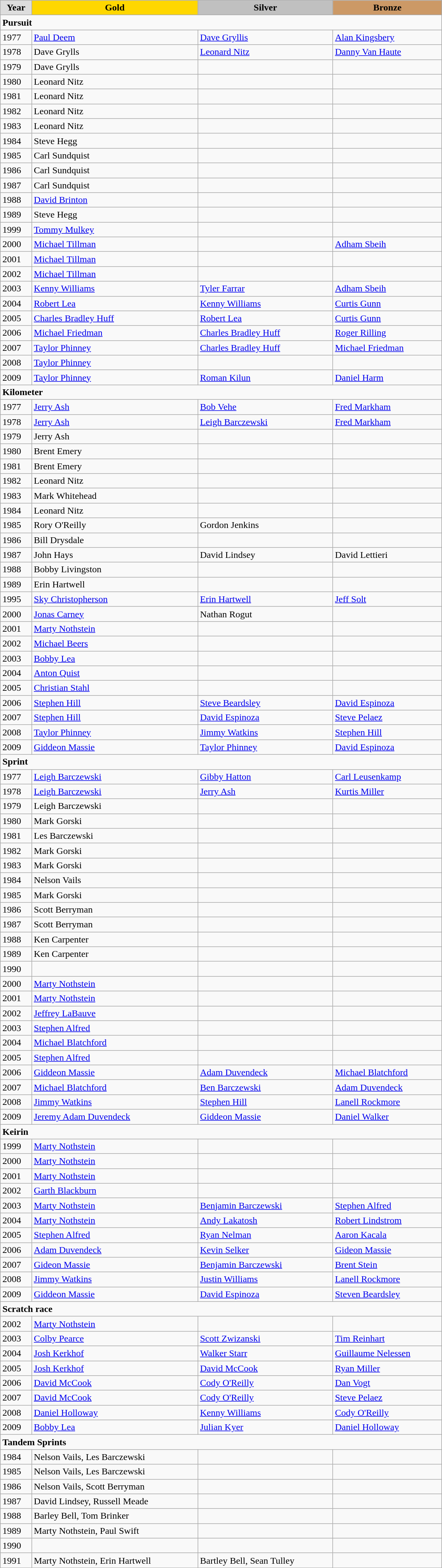<table class="wikitable" style="width: 60%; text-align:left;">
<tr>
<td style="background:#DDDDDD; font-weight:bold; text-align:center;">Year</td>
<td style="background:gold; font-weight:bold; text-align:center;">Gold</td>
<td style="background:silver; font-weight:bold; text-align:center;">Silver</td>
<td style="background:#cc9966; font-weight:bold; text-align:center;">Bronze</td>
</tr>
<tr>
<td colspan=4><strong>Pursuit</strong></td>
</tr>
<tr>
<td>1977</td>
<td><a href='#'>Paul Deem</a></td>
<td><a href='#'>Dave Gryllis</a></td>
<td><a href='#'>Alan Kingsbery</a></td>
</tr>
<tr>
<td>1978</td>
<td>Dave Grylls</td>
<td><a href='#'>Leonard Nitz</a></td>
<td><a href='#'>Danny Van Haute</a></td>
</tr>
<tr>
<td>1979</td>
<td>Dave Grylls</td>
<td></td>
<td></td>
</tr>
<tr>
<td>1980</td>
<td>Leonard Nitz</td>
<td></td>
<td></td>
</tr>
<tr>
<td>1981</td>
<td>Leonard Nitz</td>
<td></td>
<td></td>
</tr>
<tr>
<td>1982</td>
<td>Leonard Nitz</td>
<td></td>
<td></td>
</tr>
<tr>
<td>1983</td>
<td>Leonard Nitz</td>
<td></td>
<td></td>
</tr>
<tr>
<td>1984</td>
<td>Steve Hegg</td>
<td></td>
<td></td>
</tr>
<tr>
<td>1985</td>
<td>Carl Sundquist</td>
<td></td>
<td></td>
</tr>
<tr>
<td>1986</td>
<td>Carl Sundquist</td>
<td></td>
<td></td>
</tr>
<tr>
<td>1987</td>
<td>Carl Sundquist</td>
<td></td>
<td></td>
</tr>
<tr>
<td>1988</td>
<td><a href='#'>David Brinton</a></td>
<td></td>
<td></td>
</tr>
<tr>
<td>1989</td>
<td>Steve Hegg</td>
<td></td>
<td></td>
</tr>
<tr>
<td>1999</td>
<td><a href='#'>Tommy Mulkey</a></td>
<td></td>
<td></td>
</tr>
<tr>
<td>2000</td>
<td><a href='#'>Michael Tillman</a></td>
<td></td>
<td><a href='#'>Adham Sbeih</a></td>
</tr>
<tr>
<td>2001</td>
<td><a href='#'>Michael Tillman</a></td>
<td></td>
<td></td>
</tr>
<tr>
<td>2002</td>
<td><a href='#'>Michael Tillman</a></td>
<td></td>
<td></td>
</tr>
<tr>
<td>2003</td>
<td><a href='#'>Kenny Williams</a></td>
<td><a href='#'>Tyler Farrar</a></td>
<td><a href='#'>Adham Sbeih</a></td>
</tr>
<tr>
<td>2004</td>
<td><a href='#'>Robert Lea</a></td>
<td><a href='#'>Kenny Williams</a></td>
<td><a href='#'>Curtis Gunn</a></td>
</tr>
<tr>
<td>2005</td>
<td><a href='#'>Charles Bradley Huff</a></td>
<td><a href='#'>Robert Lea</a></td>
<td><a href='#'>Curtis Gunn</a></td>
</tr>
<tr>
<td>2006</td>
<td><a href='#'>Michael Friedman</a></td>
<td><a href='#'>Charles Bradley Huff</a></td>
<td><a href='#'>Roger Rilling</a></td>
</tr>
<tr>
<td>2007</td>
<td><a href='#'>Taylor Phinney</a></td>
<td><a href='#'>Charles Bradley Huff</a></td>
<td><a href='#'>Michael Friedman</a></td>
</tr>
<tr>
<td>2008</td>
<td><a href='#'>Taylor Phinney</a></td>
<td></td>
<td></td>
</tr>
<tr>
<td>2009</td>
<td><a href='#'>Taylor Phinney</a></td>
<td><a href='#'>Roman Kilun</a></td>
<td><a href='#'>Daniel Harm</a></td>
</tr>
<tr>
<td colspan=4><strong>Kilometer</strong></td>
</tr>
<tr>
<td>1977</td>
<td><a href='#'>Jerry Ash</a></td>
<td><a href='#'>Bob Vehe</a></td>
<td><a href='#'>Fred Markham</a></td>
</tr>
<tr>
<td>1978</td>
<td><a href='#'>Jerry Ash</a></td>
<td><a href='#'>Leigh Barczewski</a></td>
<td><a href='#'>Fred Markham</a></td>
</tr>
<tr>
<td>1979</td>
<td>Jerry Ash</td>
<td></td>
<td></td>
</tr>
<tr>
<td>1980</td>
<td>Brent Emery</td>
<td></td>
<td></td>
</tr>
<tr>
<td>1981</td>
<td>Brent Emery</td>
<td></td>
<td></td>
</tr>
<tr>
<td>1982</td>
<td>Leonard Nitz</td>
<td></td>
<td></td>
</tr>
<tr>
<td>1983</td>
<td>Mark Whitehead</td>
<td></td>
<td></td>
</tr>
<tr>
<td>1984</td>
<td>Leonard Nitz</td>
<td></td>
<td></td>
</tr>
<tr>
<td>1985</td>
<td>Rory O'Reilly</td>
<td>Gordon Jenkins</td>
<td></td>
</tr>
<tr>
<td>1986</td>
<td>Bill Drysdale</td>
<td></td>
<td></td>
</tr>
<tr>
<td>1987</td>
<td>John Hays</td>
<td>David Lindsey</td>
<td>David Lettieri</td>
</tr>
<tr>
<td>1988</td>
<td>Bobby Livingston</td>
<td></td>
<td></td>
</tr>
<tr>
<td>1989</td>
<td>Erin Hartwell</td>
<td></td>
<td></td>
</tr>
<tr>
<td>1995</td>
<td><a href='#'>Sky Christopherson</a></td>
<td><a href='#'>Erin Hartwell</a></td>
<td><a href='#'>Jeff Solt</a></td>
</tr>
<tr>
<td>2000</td>
<td><a href='#'>Jonas Carney</a></td>
<td>Nathan Rogut</td>
<td></td>
</tr>
<tr>
<td>2001</td>
<td><a href='#'>Marty Nothstein</a></td>
<td></td>
<td></td>
</tr>
<tr>
<td>2002</td>
<td><a href='#'>Michael Beers</a></td>
<td></td>
<td></td>
</tr>
<tr>
<td>2003</td>
<td><a href='#'>Bobby Lea</a></td>
<td></td>
<td></td>
</tr>
<tr>
<td>2004</td>
<td><a href='#'>Anton Quist</a></td>
<td></td>
<td></td>
</tr>
<tr>
<td>2005</td>
<td><a href='#'>Christian Stahl</a></td>
<td></td>
<td></td>
</tr>
<tr>
<td>2006</td>
<td><a href='#'>Stephen Hill</a></td>
<td><a href='#'>Steve Beardsley</a></td>
<td><a href='#'>David Espinoza</a></td>
</tr>
<tr>
<td>2007</td>
<td><a href='#'>Stephen Hill</a></td>
<td><a href='#'>David Espinoza</a></td>
<td><a href='#'>Steve Pelaez</a></td>
</tr>
<tr>
<td>2008</td>
<td><a href='#'>Taylor Phinney</a></td>
<td><a href='#'>Jimmy Watkins</a></td>
<td><a href='#'>Stephen Hill</a></td>
</tr>
<tr>
<td>2009</td>
<td><a href='#'>Giddeon Massie</a></td>
<td><a href='#'>Taylor Phinney</a></td>
<td><a href='#'>David Espinoza</a></td>
</tr>
<tr>
<td colspan=4><strong>Sprint</strong></td>
</tr>
<tr>
<td>1977</td>
<td><a href='#'>Leigh Barczewski</a></td>
<td><a href='#'>Gibby Hatton</a></td>
<td><a href='#'>Carl Leusenkamp</a></td>
</tr>
<tr>
<td>1978</td>
<td><a href='#'>Leigh Barczewski</a></td>
<td><a href='#'>Jerry Ash</a></td>
<td><a href='#'>Kurtis Miller</a></td>
</tr>
<tr>
<td>1979</td>
<td>Leigh Barczewski</td>
<td></td>
<td></td>
</tr>
<tr>
<td>1980</td>
<td>Mark Gorski</td>
<td></td>
<td></td>
</tr>
<tr>
<td>1981</td>
<td>Les Barczewski</td>
<td></td>
<td></td>
</tr>
<tr>
<td>1982</td>
<td>Mark Gorski</td>
<td></td>
<td></td>
</tr>
<tr>
<td>1983</td>
<td>Mark Gorski</td>
<td></td>
<td></td>
</tr>
<tr>
<td>1984</td>
<td>Nelson Vails</td>
<td></td>
<td></td>
</tr>
<tr>
<td>1985</td>
<td>Mark Gorski</td>
<td></td>
<td></td>
</tr>
<tr>
<td>1986</td>
<td>Scott Berryman</td>
<td></td>
<td></td>
</tr>
<tr>
<td>1987</td>
<td>Scott Berryman</td>
<td></td>
<td></td>
</tr>
<tr>
<td>1988</td>
<td>Ken Carpenter</td>
<td></td>
<td></td>
</tr>
<tr>
<td>1989</td>
<td>Ken Carpenter</td>
<td></td>
<td></td>
</tr>
<tr>
<td>1990</td>
<td></td>
<td></td>
<td></td>
</tr>
<tr>
<td>2000</td>
<td><a href='#'>Marty Nothstein</a></td>
<td></td>
<td></td>
</tr>
<tr>
<td>2001</td>
<td><a href='#'>Marty Nothstein</a></td>
<td></td>
<td></td>
</tr>
<tr>
<td>2002</td>
<td><a href='#'>Jeffrey LaBauve</a></td>
<td></td>
<td></td>
</tr>
<tr>
<td>2003</td>
<td><a href='#'>Stephen Alfred</a></td>
<td></td>
<td></td>
</tr>
<tr>
<td>2004</td>
<td><a href='#'>Michael Blatchford</a></td>
<td></td>
<td></td>
</tr>
<tr>
<td>2005</td>
<td><a href='#'>Stephen Alfred</a></td>
<td></td>
<td></td>
</tr>
<tr>
<td>2006</td>
<td><a href='#'>Giddeon Massie</a></td>
<td><a href='#'>Adam Duvendeck</a></td>
<td><a href='#'>Michael Blatchford</a></td>
</tr>
<tr>
<td>2007</td>
<td><a href='#'>Michael Blatchford</a></td>
<td><a href='#'>Ben Barczewski</a></td>
<td><a href='#'>Adam Duvendeck</a></td>
</tr>
<tr>
<td>2008</td>
<td><a href='#'>Jimmy Watkins</a></td>
<td><a href='#'>Stephen Hill</a></td>
<td><a href='#'>Lanell Rockmore</a></td>
</tr>
<tr>
<td>2009</td>
<td><a href='#'>Jeremy Adam Duvendeck</a></td>
<td><a href='#'>Giddeon Massie</a></td>
<td><a href='#'>Daniel Walker</a></td>
</tr>
<tr>
<td colspan=4><strong>Keirin</strong></td>
</tr>
<tr>
<td>1999</td>
<td><a href='#'>Marty Nothstein</a></td>
<td></td>
<td></td>
</tr>
<tr>
<td>2000</td>
<td><a href='#'>Marty Nothstein</a></td>
<td></td>
<td></td>
</tr>
<tr>
<td>2001</td>
<td><a href='#'>Marty Nothstein</a></td>
<td></td>
<td></td>
</tr>
<tr>
<td>2002</td>
<td><a href='#'>Garth Blackburn</a></td>
<td></td>
<td></td>
</tr>
<tr>
<td>2003</td>
<td><a href='#'>Marty Nothstein</a></td>
<td><a href='#'>Benjamin Barczewski</a></td>
<td><a href='#'>Stephen Alfred</a></td>
</tr>
<tr>
<td>2004</td>
<td><a href='#'>Marty Nothstein</a></td>
<td><a href='#'>Andy Lakatosh</a></td>
<td><a href='#'>Robert Lindstrom</a></td>
</tr>
<tr>
<td>2005</td>
<td><a href='#'>Stephen Alfred</a></td>
<td><a href='#'>Ryan Nelman</a></td>
<td><a href='#'>Aaron Kacala</a></td>
</tr>
<tr>
<td>2006</td>
<td><a href='#'>Adam Duvendeck</a></td>
<td><a href='#'>Kevin Selker</a></td>
<td><a href='#'>Gideon Massie</a></td>
</tr>
<tr>
<td>2007</td>
<td><a href='#'>Gideon Massie</a></td>
<td><a href='#'>Benjamin Barczewski</a></td>
<td><a href='#'>Brent Stein</a></td>
</tr>
<tr>
<td>2008</td>
<td><a href='#'>Jimmy Watkins</a></td>
<td><a href='#'>Justin Williams</a></td>
<td><a href='#'>Lanell Rockmore</a></td>
</tr>
<tr>
<td>2009</td>
<td><a href='#'>Giddeon Massie</a></td>
<td><a href='#'>David Espinoza</a></td>
<td><a href='#'>Steven Beardsley</a></td>
</tr>
<tr>
<td colspan=4><strong>Scratch race</strong></td>
</tr>
<tr>
<td>2002</td>
<td><a href='#'>Marty Nothstein</a></td>
<td></td>
<td></td>
</tr>
<tr>
<td>2003</td>
<td><a href='#'>Colby Pearce</a></td>
<td><a href='#'>Scott Zwizanski</a></td>
<td><a href='#'>Tim Reinhart</a></td>
</tr>
<tr>
<td>2004</td>
<td><a href='#'>Josh Kerkhof</a></td>
<td><a href='#'>Walker Starr</a></td>
<td><a href='#'>Guillaume Nelessen</a></td>
</tr>
<tr>
<td>2005</td>
<td><a href='#'>Josh Kerkhof</a></td>
<td><a href='#'>David McCook</a></td>
<td><a href='#'>Ryan Miller</a></td>
</tr>
<tr>
<td>2006</td>
<td><a href='#'>David McCook</a></td>
<td><a href='#'>Cody O'Reilly</a></td>
<td><a href='#'>Dan Vogt</a></td>
</tr>
<tr>
<td>2007</td>
<td><a href='#'>David McCook</a></td>
<td><a href='#'>Cody O'Reilly</a></td>
<td><a href='#'>Steve Pelaez</a></td>
</tr>
<tr>
<td>2008</td>
<td><a href='#'>Daniel Holloway</a></td>
<td><a href='#'>Kenny Williams</a></td>
<td><a href='#'>Cody O'Reilly</a></td>
</tr>
<tr>
<td>2009</td>
<td><a href='#'>Bobby Lea</a></td>
<td><a href='#'>Julian Kyer</a></td>
<td><a href='#'>Daniel Holloway</a></td>
</tr>
<tr>
<td colspan="4"><strong>Tandem Sprints</strong></td>
</tr>
<tr>
<td>1984</td>
<td>Nelson Vails, Les Barczewski</td>
<td></td>
<td></td>
</tr>
<tr>
<td>1985</td>
<td>Nelson Vails, Les Barczewski</td>
<td></td>
<td></td>
</tr>
<tr>
<td>1986</td>
<td>Nelson Vails, Scott Berryman</td>
<td></td>
<td></td>
</tr>
<tr>
<td>1987</td>
<td>David Lindsey, Russell Meade</td>
<td></td>
<td></td>
</tr>
<tr>
<td>1988</td>
<td>Barley Bell, Tom Brinker</td>
<td></td>
<td></td>
</tr>
<tr>
<td>1989</td>
<td>Marty Nothstein, Paul Swift</td>
<td></td>
<td></td>
</tr>
<tr>
<td>1990</td>
<td></td>
<td></td>
<td></td>
</tr>
<tr>
<td>1991</td>
<td>Marty Nothstein, Erin Hartwell</td>
<td>Bartley Bell, Sean Tulley</td>
<td></td>
</tr>
</table>
